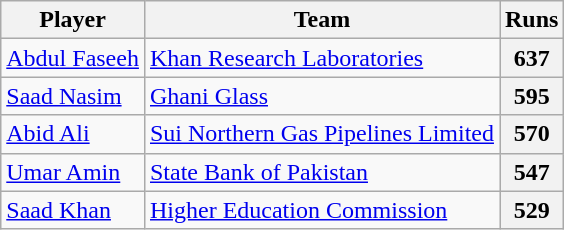<table class="wikitable">
<tr>
<th>Player</th>
<th>Team</th>
<th>Runs</th>
</tr>
<tr>
<td><a href='#'>Abdul Faseeh</a></td>
<td><a href='#'>Khan Research Laboratories</a></td>
<th>637</th>
</tr>
<tr>
<td><a href='#'>Saad Nasim</a></td>
<td><a href='#'>Ghani Glass</a></td>
<th>595</th>
</tr>
<tr>
<td><a href='#'>Abid Ali</a></td>
<td><a href='#'>Sui Northern Gas Pipelines Limited</a></td>
<th>570</th>
</tr>
<tr>
<td><a href='#'>Umar Amin</a></td>
<td><a href='#'>State Bank of Pakistan</a></td>
<th>547</th>
</tr>
<tr>
<td><a href='#'>Saad Khan</a></td>
<td><a href='#'>Higher Education Commission</a></td>
<th>529</th>
</tr>
</table>
